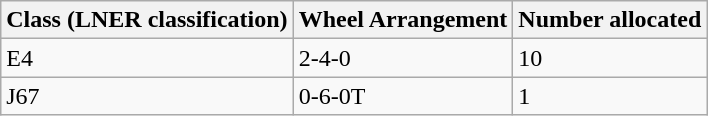<table class="wikitable sortable">
<tr>
<th>Class (LNER classification)</th>
<th>Wheel Arrangement</th>
<th>Number allocated</th>
</tr>
<tr>
<td>E4</td>
<td>2-4-0</td>
<td>10</td>
</tr>
<tr>
<td>J67</td>
<td>0-6-0T</td>
<td>1</td>
</tr>
</table>
